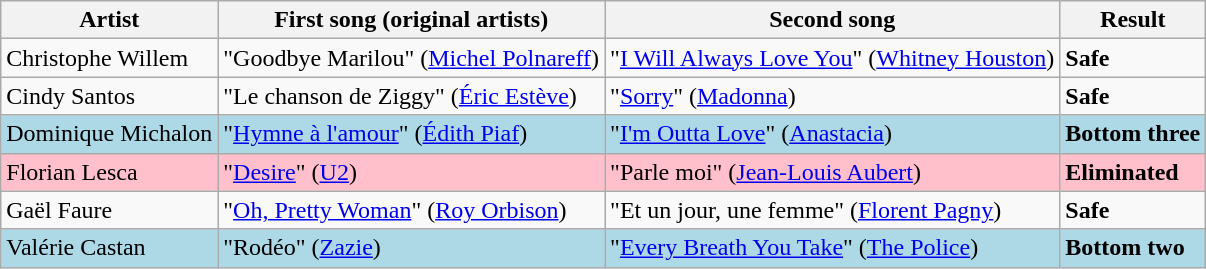<table class=wikitable>
<tr>
<th>Artist</th>
<th>First song (original artists)</th>
<th>Second song</th>
<th>Result</th>
</tr>
<tr>
<td>Christophe Willem</td>
<td>"Goodbye Marilou" (<a href='#'>Michel Polnareff</a>)</td>
<td>"<a href='#'>I Will Always Love You</a>" (<a href='#'>Whitney Houston</a>)</td>
<td><strong>Safe</strong></td>
</tr>
<tr>
<td>Cindy Santos</td>
<td>"Le chanson de Ziggy" (<a href='#'>Éric Estève</a>)</td>
<td>"<a href='#'>Sorry</a>" (<a href='#'>Madonna</a>)</td>
<td><strong>Safe</strong></td>
</tr>
<tr style="background:lightblue;">
<td>Dominique Michalon</td>
<td>"<a href='#'>Hymne à l'amour</a>" (<a href='#'>Édith Piaf</a>)</td>
<td>"<a href='#'>I'm Outta Love</a>" (<a href='#'>Anastacia</a>)</td>
<td><strong>Bottom three</strong></td>
</tr>
<tr style="background:pink;">
<td>Florian Lesca</td>
<td>"<a href='#'>Desire</a>" (<a href='#'>U2</a>)</td>
<td>"Parle moi" (<a href='#'>Jean-Louis Aubert</a>)</td>
<td><strong>Eliminated</strong></td>
</tr>
<tr>
<td>Gaël Faure</td>
<td>"<a href='#'>Oh, Pretty Woman</a>" (<a href='#'>Roy Orbison</a>)</td>
<td>"Et un jour, une femme" (<a href='#'>Florent Pagny</a>)</td>
<td><strong>Safe</strong></td>
</tr>
<tr style="background:lightblue;">
<td>Valérie Castan</td>
<td>"Rodéo" (<a href='#'>Zazie</a>)</td>
<td>"<a href='#'>Every Breath You Take</a>" (<a href='#'>The Police</a>)</td>
<td><strong>Bottom two</strong></td>
</tr>
</table>
